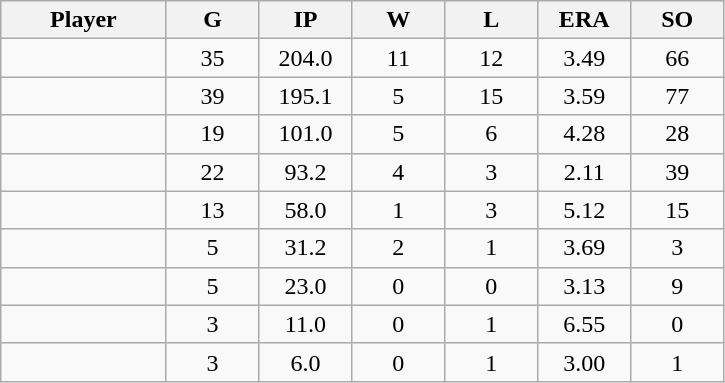<table class="wikitable sortable">
<tr>
<th bgcolor="#DDDDFF" width="16%">Player</th>
<th bgcolor="#DDDDFF" width="9%">G</th>
<th bgcolor="#DDDDFF" width="9%">IP</th>
<th bgcolor="#DDDDFF" width="9%">W</th>
<th bgcolor="#DDDDFF" width="9%">L</th>
<th bgcolor="#DDDDFF" width="9%">ERA</th>
<th bgcolor="#DDDDFF" width="9%">SO</th>
</tr>
<tr align="center">
<td></td>
<td>35</td>
<td>204.0</td>
<td>11</td>
<td>12</td>
<td>3.49</td>
<td>66</td>
</tr>
<tr align="center">
<td></td>
<td>39</td>
<td>195.1</td>
<td>5</td>
<td>15</td>
<td>3.59</td>
<td>77</td>
</tr>
<tr align="center">
<td></td>
<td>19</td>
<td>101.0</td>
<td>5</td>
<td>6</td>
<td>4.28</td>
<td>28</td>
</tr>
<tr align="center">
<td></td>
<td>22</td>
<td>93.2</td>
<td>4</td>
<td>3</td>
<td>2.11</td>
<td>39</td>
</tr>
<tr align="center">
<td></td>
<td>13</td>
<td>58.0</td>
<td>1</td>
<td>3</td>
<td>5.12</td>
<td>15</td>
</tr>
<tr align="center">
<td></td>
<td>5</td>
<td>31.2</td>
<td>2</td>
<td>1</td>
<td>3.69</td>
<td>3</td>
</tr>
<tr align="center">
<td></td>
<td>5</td>
<td>23.0</td>
<td>0</td>
<td>0</td>
<td>3.13</td>
<td>9</td>
</tr>
<tr align="center">
<td></td>
<td>3</td>
<td>11.0</td>
<td>0</td>
<td>1</td>
<td>6.55</td>
<td>0</td>
</tr>
<tr align="center">
<td></td>
<td>3</td>
<td>6.0</td>
<td>0</td>
<td>1</td>
<td>3.00</td>
<td>1</td>
</tr>
</table>
